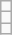<table class="wikitable">
<tr>
<td></td>
</tr>
<tr>
<td></td>
</tr>
<tr>
<td></td>
</tr>
</table>
